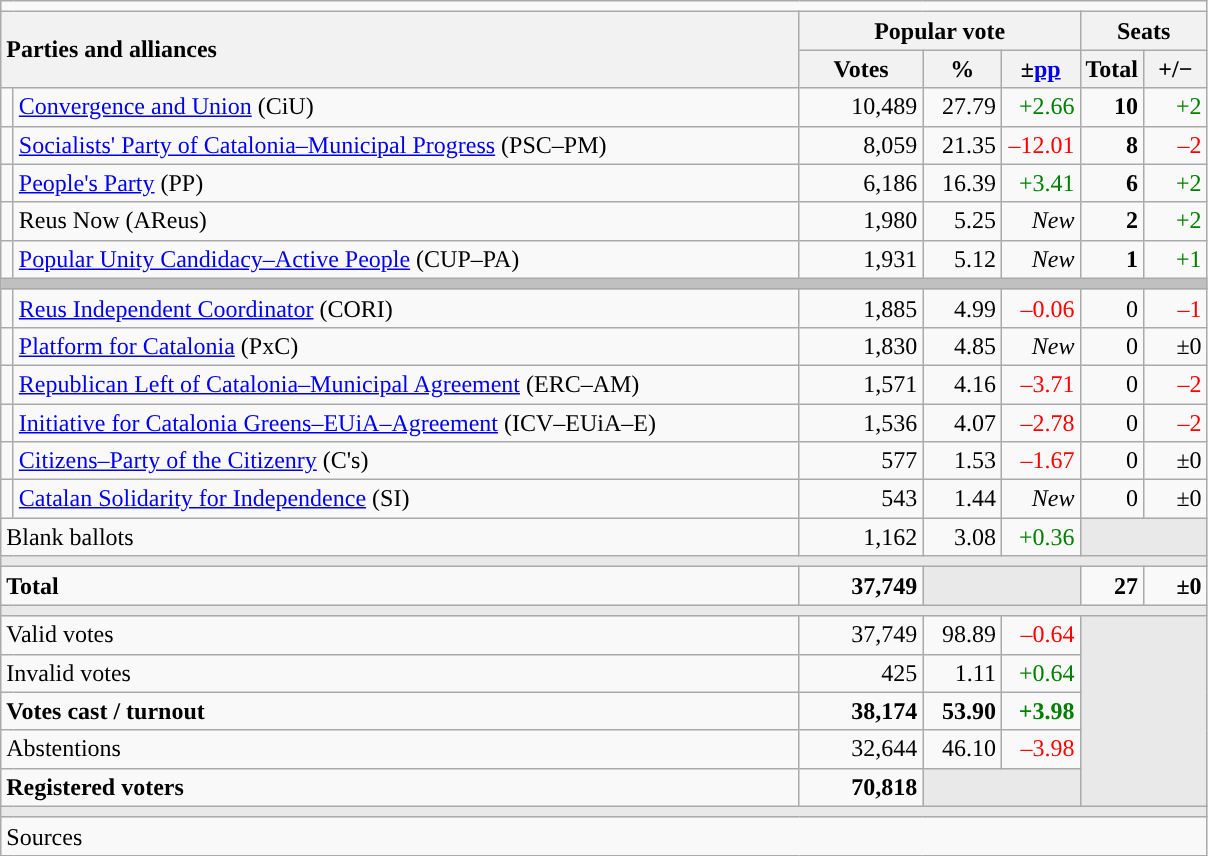<table class="wikitable" style="text-align:right;">
<tr>
<td colspan="7"></td>
</tr>
<tr>
<th style="text-align:left;" rowspan="2" colspan="2" width="525">Parties and alliances</th>
<th colspan="3">Popular vote</th>
<th colspan="2">Seats</th>
</tr>
<tr>
<th width="75">Votes</th>
<th width="45">%</th>
<th width="45">±<a href='#'>pp</a></th>
<th width="35">Total</th>
<th width="35">+/−</th>
</tr>
<tr>
<td width="1" style="color:inherit;background:"></td>
<td align="left"><a href='#'>Convergence and Union</a> (CiU)</td>
<td>10,489</td>
<td>27.79</td>
<td style="color:green;">+2.66</td>
<td><strong>10</strong></td>
<td style="color:green;">+2</td>
</tr>
<tr>
<td style="color:inherit;background:"></td>
<td align="left"><a href='#'>Socialists' Party of Catalonia–Municipal Progress</a> (PSC–PM)</td>
<td>8,059</td>
<td>21.35</td>
<td style="color:red;">–12.01</td>
<td><strong>8</strong></td>
<td style="color:red;">–2</td>
</tr>
<tr>
<td style="color:inherit;background:"></td>
<td align="left"><a href='#'>People's Party</a> (PP)</td>
<td>6,186</td>
<td>16.39</td>
<td style="color:green;">+3.41</td>
<td><strong>6</strong></td>
<td style="color:green;">+2</td>
</tr>
<tr>
<td style="color:inherit;background:"></td>
<td align="left">Reus Now (AReus)</td>
<td>1,980</td>
<td>5.25</td>
<td><em>New</em></td>
<td><strong>2</strong></td>
<td style="color:green;">+2</td>
</tr>
<tr>
<td style="color:inherit;background:"></td>
<td align="left"><a href='#'>Popular Unity Candidacy–Active People</a> (CUP–PA)</td>
<td>1,931</td>
<td>5.12</td>
<td><em>New</em></td>
<td><strong>1</strong></td>
<td style="color:green;">+1</td>
</tr>
<tr>
<td colspan="7" style="color:inherit;background:#C0C0C0"></td>
</tr>
<tr>
<td style="color:inherit;background:"></td>
<td align="left"><a href='#'>Reus Independent Coordinator</a> (CORI)</td>
<td>1,885</td>
<td>4.99</td>
<td style="color:red;">–0.06</td>
<td>0</td>
<td style="color:red;">–1</td>
</tr>
<tr>
<td style="color:inherit;background:"></td>
<td align="left"><a href='#'>Platform for Catalonia</a> (PxC)</td>
<td>1,830</td>
<td>4.85</td>
<td><em>New</em></td>
<td>0</td>
<td>±0</td>
</tr>
<tr>
<td style="color:inherit;background:"></td>
<td align="left"><a href='#'>Republican Left of Catalonia–Municipal Agreement</a> (ERC–AM)</td>
<td>1,571</td>
<td>4.16</td>
<td style="color:red;">–3.71</td>
<td>0</td>
<td style="color:red;">–2</td>
</tr>
<tr>
<td style="color:inherit;background:"></td>
<td align="left"><a href='#'>Initiative for Catalonia Greens–EUiA–Agreement</a> (ICV–EUiA–E)</td>
<td>1,536</td>
<td>4.07</td>
<td style="color:red;">–2.78</td>
<td>0</td>
<td style="color:red;">–2</td>
</tr>
<tr>
<td style="color:inherit;background:"></td>
<td align="left"><a href='#'>Citizens–Party of the Citizenry</a> (C's)</td>
<td>577</td>
<td>1.53</td>
<td style="color:red;">–1.67</td>
<td>0</td>
<td>±0</td>
</tr>
<tr>
<td style="color:inherit;background:"></td>
<td align="left"><a href='#'>Catalan Solidarity for Independence</a> (SI)</td>
<td>543</td>
<td>1.44</td>
<td><em>New</em></td>
<td>0</td>
<td>±0</td>
</tr>
<tr>
<td align="left" colspan="2">Blank ballots</td>
<td>1,162</td>
<td>3.08</td>
<td style="color:green;">+0.36</td>
<td style="color:inherit;background:#E9E9E9" colspan="2"></td>
</tr>
<tr>
<td colspan="7" style="color:inherit;background:#E9E9E9"></td>
</tr>
<tr style="font-weight:bold;">
<td align="left" colspan="2">Total</td>
<td>37,749</td>
<td bgcolor="#E9E9E9" colspan="2"></td>
<td>27</td>
<td>±0</td>
</tr>
<tr>
<td colspan="7" style="color:inherit;background:#E9E9E9"></td>
</tr>
<tr>
<td align="left" colspan="2">Valid votes</td>
<td>37,749</td>
<td>98.89</td>
<td style="color:red;">–0.64</td>
<td bgcolor="#E9E9E9" colspan="2" rowspan="5"></td>
</tr>
<tr>
<td align="left" colspan="2">Invalid votes</td>
<td>425</td>
<td>1.11</td>
<td style="color:green;">+0.64</td>
</tr>
<tr style="font-weight:bold;">
<td align="left" colspan="2">Votes cast / turnout</td>
<td>38,174</td>
<td>53.90</td>
<td style="color:green;">+3.98</td>
</tr>
<tr>
<td align="left" colspan="2">Abstentions</td>
<td>32,644</td>
<td>46.10</td>
<td style="color:red;">–3.98</td>
</tr>
<tr style="font-weight:bold;">
<td align="left" colspan="2">Registered voters</td>
<td>70,818</td>
<td bgcolor="#E9E9E9" colspan="2"></td>
</tr>
<tr>
<td colspan="7" style="color:inherit;background:#E9E9E9"></td>
</tr>
<tr>
<td align="left" colspan="7">Sources</td>
</tr>
</table>
